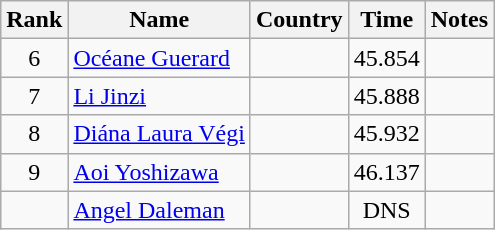<table class="wikitable sortable" style="text-align:center">
<tr>
<th>Rank</th>
<th>Name</th>
<th>Country</th>
<th>Time</th>
<th>Notes</th>
</tr>
<tr>
<td>6</td>
<td align=left><a href='#'>Océane Guerard</a></td>
<td align=left></td>
<td>45.854</td>
<td></td>
</tr>
<tr>
<td>7</td>
<td align=left><a href='#'>Li Jinzi</a></td>
<td align=left></td>
<td>45.888</td>
<td></td>
</tr>
<tr>
<td>8</td>
<td align=left><a href='#'>Diána Laura Végi</a></td>
<td align=left></td>
<td>45.932</td>
<td></td>
</tr>
<tr>
<td>9</td>
<td align=left><a href='#'>Aoi Yoshizawa</a></td>
<td align=left></td>
<td>46.137</td>
<td></td>
</tr>
<tr>
<td></td>
<td align=left><a href='#'>Angel Daleman</a></td>
<td align=left></td>
<td>DNS</td>
<td></td>
</tr>
</table>
